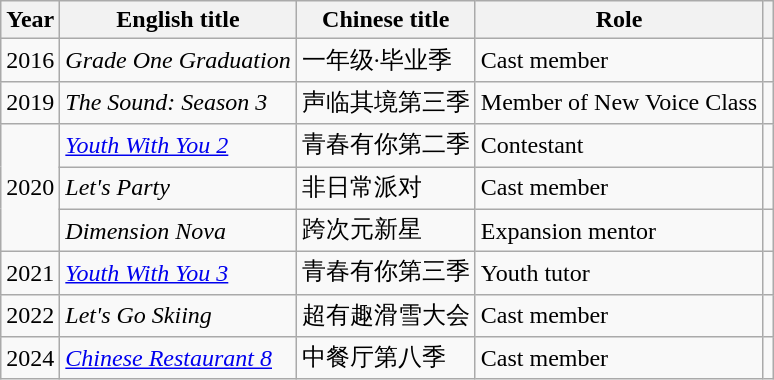<table class="wikitable">
<tr>
<th>Year</th>
<th>English title</th>
<th>Chinese title</th>
<th>Role</th>
<th></th>
</tr>
<tr>
<td>2016</td>
<td><em>Grade One Graduation</em></td>
<td>一年级·毕业季</td>
<td>Cast member</td>
<td></td>
</tr>
<tr>
<td>2019</td>
<td><em>The Sound: Season 3</em></td>
<td>声临其境第三季</td>
<td>Member of New Voice Class</td>
<td></td>
</tr>
<tr>
<td rowspan="3">2020</td>
<td><em><a href='#'>Youth With You 2</a></em></td>
<td>青春有你第二季</td>
<td>Contestant</td>
<td></td>
</tr>
<tr>
<td><em>Let's Party</em></td>
<td>非日常派对</td>
<td>Cast member</td>
<td></td>
</tr>
<tr>
<td><em>Dimension Nova</em></td>
<td>跨次元新星</td>
<td>Expansion mentor</td>
<td></td>
</tr>
<tr>
<td>2021</td>
<td><em><a href='#'>Youth With You 3</a></em></td>
<td>青春有你第三季</td>
<td>Youth tutor</td>
<td></td>
</tr>
<tr>
<td>2022</td>
<td><em>Let's Go Skiing</em></td>
<td>超有趣滑雪大会</td>
<td>Cast member</td>
<td></td>
</tr>
<tr>
<td>2024</td>
<td><em><a href='#'>Chinese Restaurant 8</a></em></td>
<td>中餐厅第八季</td>
<td>Cast member</td>
<td></td>
</tr>
</table>
